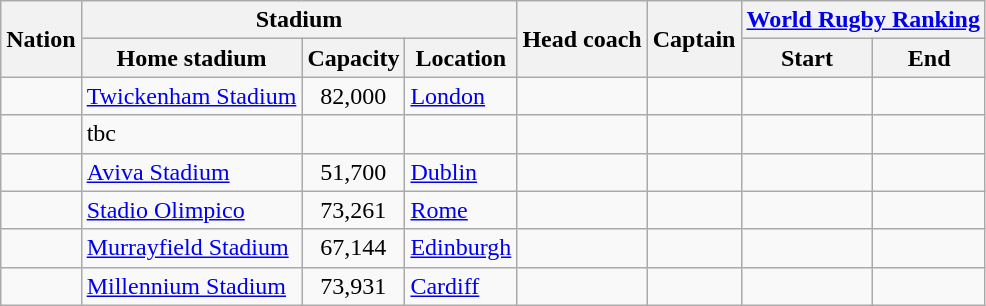<table class="wikitable sortable">
<tr>
<th rowspan="2">Nation</th>
<th colspan="3">Stadium</th>
<th rowspan="2">Head coach</th>
<th rowspan="2">Captain</th>
<th colspan="2"><a href='#'>World Rugby Ranking</a></th>
</tr>
<tr>
<th>Home stadium</th>
<th>Capacity</th>
<th>Location</th>
<th>Start</th>
<th>End</th>
</tr>
<tr>
<td></td>
<td><a href='#'>Twickenham Stadium</a></td>
<td align=center>82,000</td>
<td><a href='#'>London</a></td>
<td></td>
<td></td>
<td align=center></td>
<td align=center></td>
</tr>
<tr>
<td></td>
<td>tbc</td>
<td></td>
<td></td>
<td></td>
<td></td>
<td align=center></td>
<td align=center></td>
</tr>
<tr>
<td></td>
<td><a href='#'>Aviva Stadium</a></td>
<td align=center>51,700</td>
<td><a href='#'>Dublin</a></td>
<td></td>
<td></td>
<td align=center></td>
<td align=center></td>
</tr>
<tr>
<td></td>
<td><a href='#'>Stadio Olimpico</a></td>
<td align=center>73,261</td>
<td><a href='#'>Rome</a></td>
<td></td>
<td></td>
<td align=center></td>
<td align=center></td>
</tr>
<tr>
<td></td>
<td><a href='#'>Murrayfield Stadium</a></td>
<td align=center>67,144</td>
<td><a href='#'>Edinburgh</a></td>
<td></td>
<td></td>
<td align=center></td>
<td align=center></td>
</tr>
<tr>
<td></td>
<td><a href='#'>Millennium Stadium</a></td>
<td align=center>73,931</td>
<td><a href='#'>Cardiff</a></td>
<td></td>
<td></td>
<td align=center></td>
<td align=center></td>
</tr>
</table>
